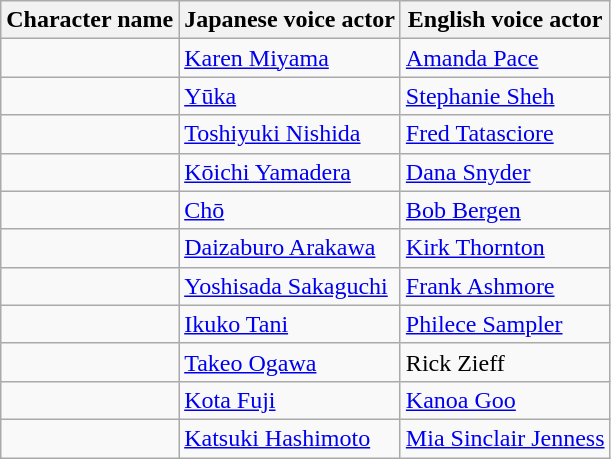<table class="wikitable">
<tr>
<th>Character name</th>
<th>Japanese voice actor</th>
<th>English voice actor<br><small></small></th>
</tr>
<tr>
<td></td>
<td><a href='#'>Karen Miyama</a></td>
<td><a href='#'>Amanda Pace</a></td>
</tr>
<tr>
<td></td>
<td><a href='#'>Yūka</a></td>
<td><a href='#'>Stephanie Sheh</a></td>
</tr>
<tr>
<td></td>
<td><a href='#'>Toshiyuki Nishida</a></td>
<td><a href='#'>Fred Tatasciore</a></td>
</tr>
<tr>
<td></td>
<td><a href='#'>Kōichi Yamadera</a></td>
<td><a href='#'>Dana Snyder</a></td>
</tr>
<tr>
<td></td>
<td><a href='#'>Chō</a></td>
<td><a href='#'>Bob Bergen</a></td>
</tr>
<tr>
<td></td>
<td><a href='#'>Daizaburo Arakawa</a></td>
<td><a href='#'>Kirk Thornton</a></td>
</tr>
<tr>
<td></td>
<td><a href='#'>Yoshisada Sakaguchi</a></td>
<td><a href='#'>Frank Ashmore</a></td>
</tr>
<tr>
<td></td>
<td><a href='#'>Ikuko Tani</a></td>
<td><a href='#'>Philece Sampler</a></td>
</tr>
<tr>
<td></td>
<td><a href='#'>Takeo Ogawa</a></td>
<td>Rick Zieff</td>
</tr>
<tr>
<td></td>
<td><a href='#'>Kota Fuji</a></td>
<td><a href='#'>Kanoa Goo</a></td>
</tr>
<tr>
<td></td>
<td><a href='#'>Katsuki Hashimoto</a></td>
<td><a href='#'>Mia Sinclair Jenness</a></td>
</tr>
</table>
